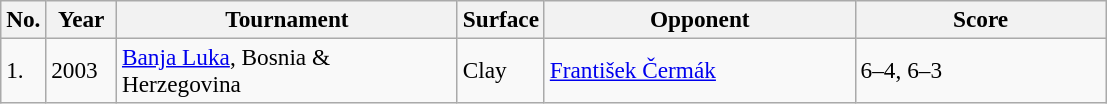<table class="sortable wikitable" style=font-size:97%>
<tr>
<th style="width:20px" class="unsortable">No.</th>
<th style="width:40px">Year</th>
<th style="width:220px">Tournament</th>
<th style="width:50px">Surface</th>
<th style="width:200px">Opponent</th>
<th style="width:160px" class="unsortable">Score</th>
</tr>
<tr>
<td>1.</td>
<td>2003</td>
<td><a href='#'>Banja Luka</a>, Bosnia & Herzegovina</td>
<td>Clay</td>
<td> <a href='#'>František Čermák</a></td>
<td>6–4, 6–3</td>
</tr>
</table>
